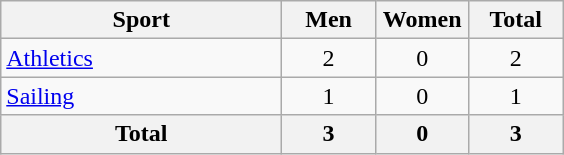<table class="wikitable sortable" style="text-align:center;">
<tr>
<th width=180>Sport</th>
<th width=55>Men</th>
<th width=55>Women</th>
<th width=55>Total</th>
</tr>
<tr>
<td align=left><a href='#'>Athletics</a></td>
<td>2</td>
<td>0</td>
<td>2</td>
</tr>
<tr>
<td align=left><a href='#'>Sailing</a></td>
<td>1</td>
<td>0</td>
<td>1</td>
</tr>
<tr>
<th>Total</th>
<th>3</th>
<th>0</th>
<th>3</th>
</tr>
</table>
